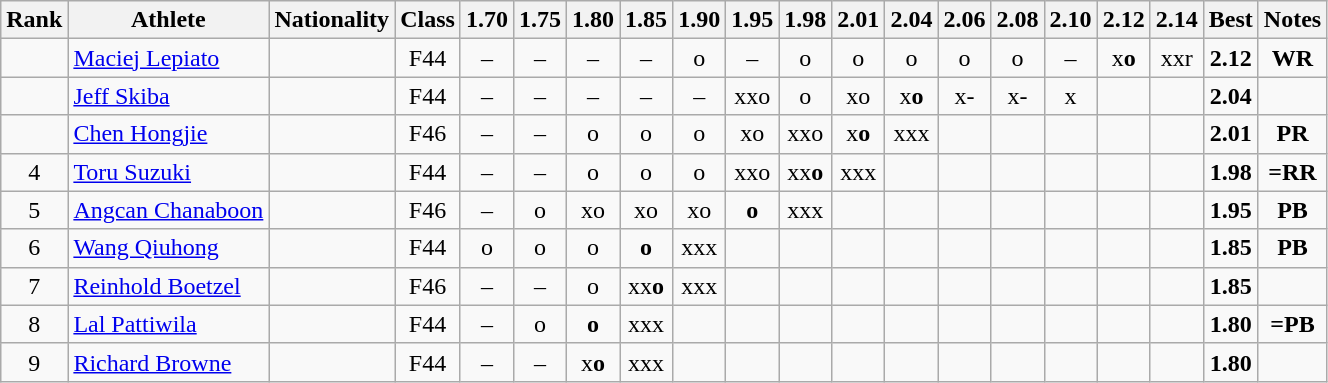<table class="wikitable sortable" style="text-align:center">
<tr>
<th>Rank</th>
<th>Athlete</th>
<th>Nationality</th>
<th>Class</th>
<th class="unsortable">1.70</th>
<th class="unsortable">1.75</th>
<th class="unsortable">1.80</th>
<th class="unsortable">1.85</th>
<th class="unsortable">1.90</th>
<th class="unsortable">1.95</th>
<th class="unsortable">1.98</th>
<th class="unsortable">2.01</th>
<th class="unsortable">2.04</th>
<th class="unsortable">2.06</th>
<th class="unsortable">2.08</th>
<th class="unsortable">2.10</th>
<th class="unsortable">2.12</th>
<th class="unsortable">2.14</th>
<th>Best</th>
<th>Notes</th>
</tr>
<tr>
<td></td>
<td style="text-align:left;"><a href='#'>Maciej Lepiato</a></td>
<td style="text-align:left;"></td>
<td>F44</td>
<td>–</td>
<td>–</td>
<td>–</td>
<td>–</td>
<td>o</td>
<td>–</td>
<td>o</td>
<td>o</td>
<td>o</td>
<td>o</td>
<td>o</td>
<td>–</td>
<td>x<strong>o</strong></td>
<td>xxr</td>
<td><strong>2.12</strong></td>
<td><strong>WR</strong></td>
</tr>
<tr>
<td></td>
<td style="text-align:left;"><a href='#'>Jeff Skiba</a></td>
<td style="text-align:left;"></td>
<td>F44</td>
<td>–</td>
<td>–</td>
<td>–</td>
<td>–</td>
<td>–</td>
<td>xxo</td>
<td>o</td>
<td>xo</td>
<td>x<strong>o</strong></td>
<td>x-</td>
<td>x-</td>
<td>x</td>
<td></td>
<td></td>
<td><strong>2.04</strong></td>
<td></td>
</tr>
<tr>
<td></td>
<td style="text-align:left;"><a href='#'>Chen Hongjie</a></td>
<td style="text-align:left;"></td>
<td>F46</td>
<td>–</td>
<td>–</td>
<td>o</td>
<td>o</td>
<td>o</td>
<td>xo</td>
<td>xxo</td>
<td>x<strong>o</strong></td>
<td>xxx</td>
<td></td>
<td></td>
<td></td>
<td></td>
<td></td>
<td><strong>2.01</strong></td>
<td><strong>PR</strong></td>
</tr>
<tr>
<td>4</td>
<td style="text-align:left;"><a href='#'>Toru Suzuki</a></td>
<td style="text-align:left;"></td>
<td>F44</td>
<td>–</td>
<td>–</td>
<td>o</td>
<td>o</td>
<td>o</td>
<td>xxo</td>
<td>xx<strong>o</strong></td>
<td>xxx</td>
<td></td>
<td></td>
<td></td>
<td></td>
<td></td>
<td></td>
<td><strong>1.98</strong></td>
<td><strong>=RR</strong></td>
</tr>
<tr>
<td>5</td>
<td style="text-align:left;"><a href='#'>Angcan Chanaboon</a></td>
<td style="text-align:left;"></td>
<td>F46</td>
<td>–</td>
<td>o</td>
<td>xo</td>
<td>xo</td>
<td>xo</td>
<td><strong>o</strong></td>
<td>xxx</td>
<td></td>
<td></td>
<td></td>
<td></td>
<td></td>
<td></td>
<td></td>
<td><strong>1.95</strong></td>
<td><strong>PB</strong></td>
</tr>
<tr>
<td>6</td>
<td style="text-align:left;"><a href='#'>Wang Qiuhong</a></td>
<td style="text-align:left;"></td>
<td>F44</td>
<td>o</td>
<td>o</td>
<td>o</td>
<td><strong>o</strong></td>
<td>xxx</td>
<td></td>
<td></td>
<td></td>
<td></td>
<td></td>
<td></td>
<td></td>
<td></td>
<td></td>
<td><strong>1.85</strong></td>
<td><strong>PB</strong></td>
</tr>
<tr>
<td>7</td>
<td style="text-align:left;"><a href='#'>Reinhold Boetzel</a></td>
<td style="text-align:left;"></td>
<td>F46</td>
<td>–</td>
<td>–</td>
<td>o</td>
<td>xx<strong>o</strong></td>
<td>xxx</td>
<td></td>
<td></td>
<td></td>
<td></td>
<td></td>
<td></td>
<td></td>
<td></td>
<td></td>
<td><strong>1.85</strong></td>
<td></td>
</tr>
<tr>
<td>8</td>
<td style="text-align:left;"><a href='#'>Lal Pattiwila</a></td>
<td style="text-align:left;"></td>
<td>F44</td>
<td>–</td>
<td>o</td>
<td><strong>o</strong></td>
<td>xxx</td>
<td></td>
<td></td>
<td></td>
<td></td>
<td></td>
<td></td>
<td></td>
<td></td>
<td></td>
<td></td>
<td><strong>1.80</strong></td>
<td><strong>=PB</strong></td>
</tr>
<tr>
<td>9</td>
<td style="text-align:left;"><a href='#'>Richard Browne</a></td>
<td style="text-align:left;"></td>
<td>F44</td>
<td>–</td>
<td>–</td>
<td>x<strong>o</strong></td>
<td>xxx</td>
<td></td>
<td></td>
<td></td>
<td></td>
<td></td>
<td></td>
<td></td>
<td></td>
<td></td>
<td></td>
<td><strong>1.80</strong></td>
<td></td>
</tr>
</table>
